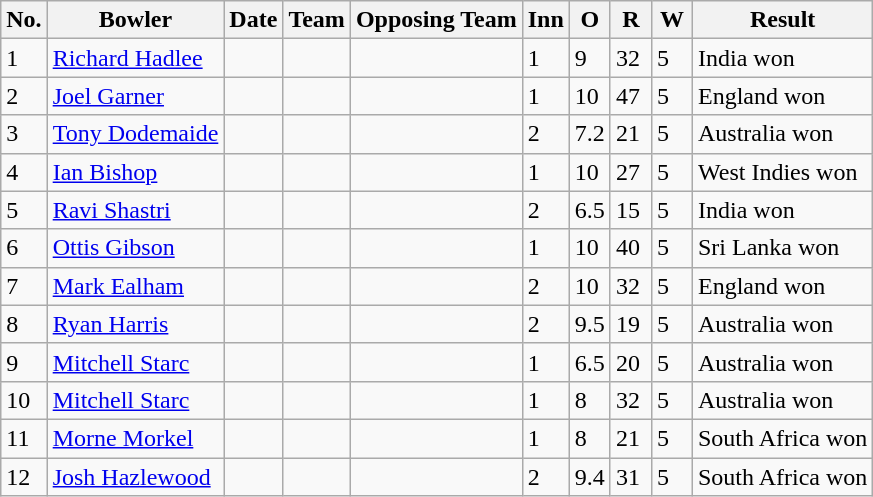<table class="wikitable sortable">
<tr>
<th>No.</th>
<th>Bowler</th>
<th>Date</th>
<th>Team</th>
<th>Opposing Team</th>
<th scope="col" style="width:20px;">Inn</th>
<th scope="col" style="width:20px;">O</th>
<th scope="col" style="width:20px;">R</th>
<th scope="col" style="width:20px;">W</th>
<th>Result</th>
</tr>
<tr>
<td>1</td>
<td><a href='#'>Richard Hadlee</a></td>
<td></td>
<td></td>
<td></td>
<td>1</td>
<td>9</td>
<td>32</td>
<td>5</td>
<td>India won</td>
</tr>
<tr>
<td>2</td>
<td><a href='#'>Joel Garner</a></td>
<td></td>
<td></td>
<td></td>
<td>1</td>
<td>10</td>
<td>47</td>
<td>5</td>
<td>England won</td>
</tr>
<tr>
<td>3</td>
<td><a href='#'>Tony Dodemaide</a></td>
<td></td>
<td></td>
<td></td>
<td>2</td>
<td>7.2</td>
<td>21</td>
<td>5</td>
<td>Australia won</td>
</tr>
<tr>
<td>4</td>
<td><a href='#'>Ian Bishop</a></td>
<td></td>
<td></td>
<td></td>
<td>1</td>
<td>10</td>
<td>27</td>
<td>5</td>
<td>West Indies won</td>
</tr>
<tr>
<td>5</td>
<td><a href='#'>Ravi Shastri</a></td>
<td></td>
<td></td>
<td></td>
<td>2</td>
<td>6.5</td>
<td>15</td>
<td>5</td>
<td>India won</td>
</tr>
<tr>
<td>6</td>
<td><a href='#'>Ottis Gibson</a></td>
<td></td>
<td></td>
<td></td>
<td>1</td>
<td>10</td>
<td>40</td>
<td>5</td>
<td>Sri Lanka won</td>
</tr>
<tr>
<td>7</td>
<td><a href='#'>Mark Ealham</a></td>
<td></td>
<td></td>
<td></td>
<td>2</td>
<td>10</td>
<td>32</td>
<td>5</td>
<td>England won</td>
</tr>
<tr>
<td>8</td>
<td><a href='#'>Ryan Harris</a></td>
<td></td>
<td></td>
<td></td>
<td>2</td>
<td>9.5</td>
<td>19</td>
<td>5</td>
<td>Australia won</td>
</tr>
<tr>
<td>9</td>
<td><a href='#'>Mitchell Starc</a></td>
<td></td>
<td></td>
<td></td>
<td>1</td>
<td>6.5</td>
<td>20</td>
<td>5</td>
<td>Australia won</td>
</tr>
<tr>
<td>10</td>
<td><a href='#'>Mitchell Starc</a></td>
<td></td>
<td></td>
<td></td>
<td>1</td>
<td>8</td>
<td>32</td>
<td>5</td>
<td>Australia won</td>
</tr>
<tr>
<td>11</td>
<td><a href='#'>Morne Morkel</a></td>
<td></td>
<td></td>
<td></td>
<td>1</td>
<td>8</td>
<td>21</td>
<td>5</td>
<td>South Africa won</td>
</tr>
<tr>
<td>12</td>
<td><a href='#'>Josh Hazlewood</a></td>
<td></td>
<td></td>
<td></td>
<td>2</td>
<td>9.4</td>
<td>31</td>
<td>5</td>
<td>South Africa won</td>
</tr>
</table>
